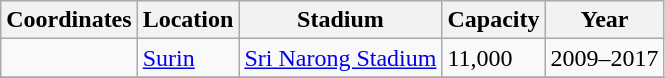<table class="wikitable sortable">
<tr>
<th>Coordinates</th>
<th>Location</th>
<th>Stadium</th>
<th>Capacity</th>
<th>Year</th>
</tr>
<tr>
<td></td>
<td><a href='#'>Surin</a></td>
<td><a href='#'>Sri Narong Stadium</a></td>
<td>11,000</td>
<td>2009–2017</td>
</tr>
<tr>
</tr>
</table>
